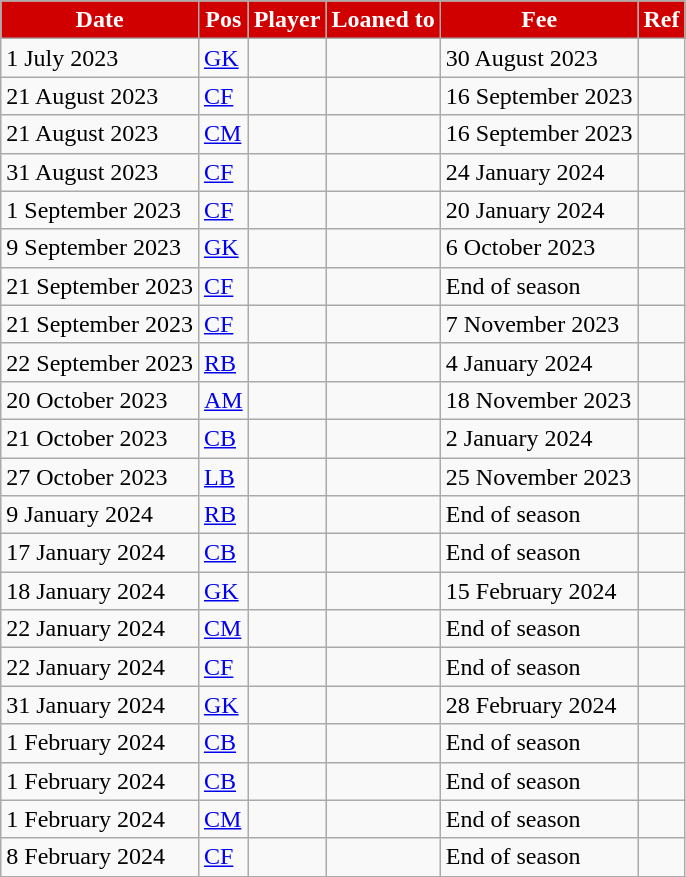<table class="wikitable plainrowheaders sortable">
<tr>
<th style="color:#ffffff; background:#D00000;">Date</th>
<th style="color:#ffffff; background:#D00000;">Pos</th>
<th style="color:#ffffff; background:#D00000;">Player</th>
<th style="color:#ffffff; background:#D00000;">Loaned to</th>
<th style="color:#ffffff; background:#D00000;">Fee</th>
<th style="color:#ffffff; background:#D00000;">Ref</th>
</tr>
<tr>
<td>1 July 2023</td>
<td><a href='#'>GK</a></td>
<td></td>
<td></td>
<td>30 August 2023</td>
<td></td>
</tr>
<tr>
<td>21 August 2023</td>
<td><a href='#'>CF</a></td>
<td></td>
<td></td>
<td>16 September 2023</td>
<td></td>
</tr>
<tr>
<td>21 August 2023</td>
<td><a href='#'>CM</a></td>
<td></td>
<td></td>
<td>16 September 2023</td>
<td></td>
</tr>
<tr>
<td>31 August 2023</td>
<td><a href='#'>CF</a></td>
<td></td>
<td></td>
<td>24 January 2024</td>
<td></td>
</tr>
<tr>
<td>1 September 2023</td>
<td><a href='#'>CF</a></td>
<td></td>
<td></td>
<td>20 January 2024</td>
<td></td>
</tr>
<tr>
<td>9 September 2023</td>
<td><a href='#'>GK</a></td>
<td></td>
<td></td>
<td>6 October 2023</td>
<td></td>
</tr>
<tr>
<td>21 September 2023</td>
<td><a href='#'>CF</a></td>
<td></td>
<td></td>
<td>End of season</td>
<td></td>
</tr>
<tr>
<td>21 September 2023</td>
<td><a href='#'>CF</a></td>
<td></td>
<td></td>
<td>7 November 2023</td>
<td></td>
</tr>
<tr>
<td>22 September 2023</td>
<td><a href='#'>RB</a></td>
<td></td>
<td></td>
<td>4 January 2024</td>
<td></td>
</tr>
<tr>
<td>20 October 2023</td>
<td><a href='#'>AM</a></td>
<td></td>
<td></td>
<td>18 November 2023</td>
<td></td>
</tr>
<tr>
<td>21 October 2023</td>
<td><a href='#'>CB</a></td>
<td></td>
<td></td>
<td>2 January 2024</td>
<td></td>
</tr>
<tr>
<td>27 October 2023</td>
<td><a href='#'>LB</a></td>
<td></td>
<td></td>
<td>25 November 2023</td>
<td></td>
</tr>
<tr>
<td>9 January 2024</td>
<td><a href='#'>RB</a></td>
<td></td>
<td></td>
<td>End of season</td>
<td></td>
</tr>
<tr>
<td>17 January 2024</td>
<td><a href='#'>CB</a></td>
<td></td>
<td></td>
<td>End of season</td>
<td></td>
</tr>
<tr>
<td>18 January 2024</td>
<td><a href='#'>GK</a></td>
<td></td>
<td></td>
<td>15 February 2024</td>
<td></td>
</tr>
<tr>
<td>22 January 2024</td>
<td><a href='#'>CM</a></td>
<td></td>
<td></td>
<td>End of season</td>
<td></td>
</tr>
<tr>
<td>22 January 2024</td>
<td><a href='#'>CF</a></td>
<td></td>
<td></td>
<td>End of season</td>
<td></td>
</tr>
<tr>
<td>31 January 2024</td>
<td><a href='#'>GK</a></td>
<td></td>
<td></td>
<td>28 February 2024</td>
<td></td>
</tr>
<tr>
<td>1 February 2024</td>
<td><a href='#'>CB</a></td>
<td></td>
<td></td>
<td>End of season</td>
<td></td>
</tr>
<tr>
<td>1 February 2024</td>
<td><a href='#'>CB</a></td>
<td></td>
<td></td>
<td>End of season</td>
<td></td>
</tr>
<tr>
<td>1 February 2024</td>
<td><a href='#'>CM</a></td>
<td></td>
<td></td>
<td>End of season</td>
<td></td>
</tr>
<tr>
<td>8 February 2024</td>
<td><a href='#'>CF</a></td>
<td></td>
<td></td>
<td>End of season</td>
<td></td>
</tr>
</table>
